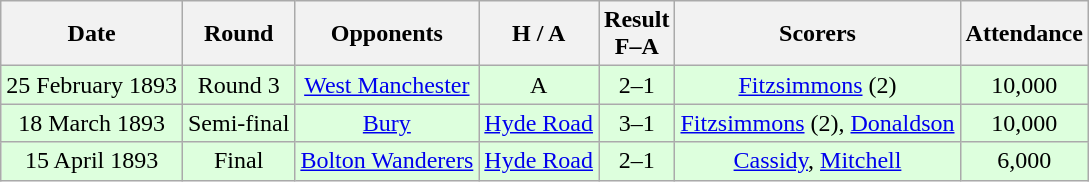<table class="wikitable" style="text-align:center">
<tr>
<th>Date</th>
<th>Round</th>
<th>Opponents</th>
<th>H / A</th>
<th>Result<br>F–A</th>
<th>Scorers</th>
<th>Attendance</th>
</tr>
<tr bgcolor="#ddffdd">
<td>25 February 1893</td>
<td>Round 3</td>
<td><a href='#'>West Manchester</a></td>
<td>A</td>
<td>2–1</td>
<td><a href='#'>Fitzsimmons</a> (2)</td>
<td>10,000</td>
</tr>
<tr bgcolor="#ddffdd">
<td>18 March 1893</td>
<td>Semi-final</td>
<td><a href='#'>Bury</a></td>
<td><a href='#'>Hyde Road</a></td>
<td>3–1</td>
<td><a href='#'>Fitzsimmons</a> (2), <a href='#'>Donaldson</a></td>
<td>10,000</td>
</tr>
<tr bgcolor="#ddffdd">
<td>15 April 1893</td>
<td>Final</td>
<td><a href='#'>Bolton Wanderers</a></td>
<td><a href='#'>Hyde Road</a></td>
<td>2–1</td>
<td><a href='#'>Cassidy</a>, <a href='#'>Mitchell</a></td>
<td>6,000</td>
</tr>
</table>
